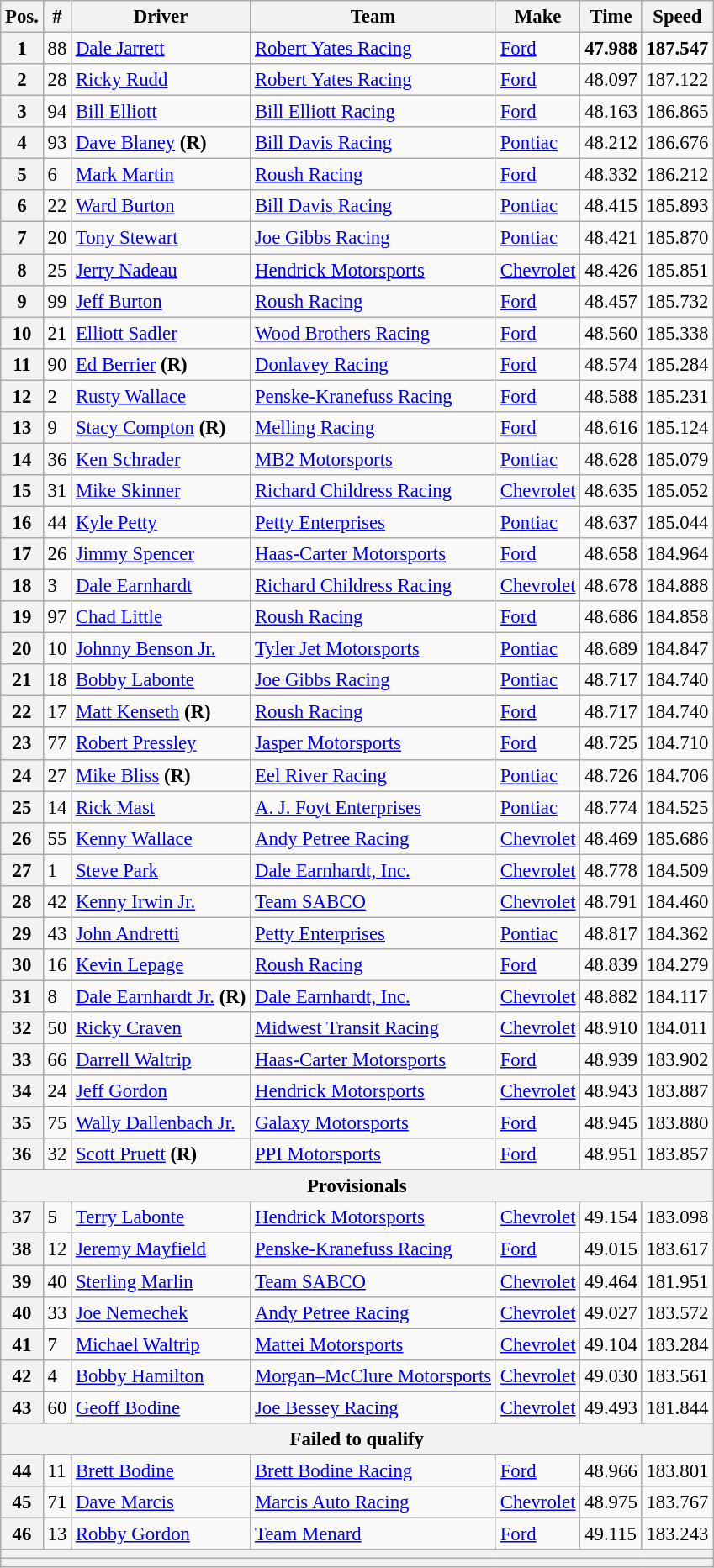<table class="wikitable" style="font-size:95%">
<tr>
<th>Pos.</th>
<th>#</th>
<th>Driver</th>
<th>Team</th>
<th>Make</th>
<th>Time</th>
<th>Speed</th>
</tr>
<tr>
<th>1</th>
<td>88</td>
<td><a href='#'>Dale Jarrett</a></td>
<td><a href='#'>Robert Yates Racing</a></td>
<td><a href='#'>Ford</a></td>
<td><strong>47.988</strong></td>
<td><strong>187.547</strong></td>
</tr>
<tr>
<th>2</th>
<td>28</td>
<td><a href='#'>Ricky Rudd</a></td>
<td><a href='#'>Robert Yates Racing</a></td>
<td><a href='#'>Ford</a></td>
<td>48.097</td>
<td>187.122</td>
</tr>
<tr>
<th>3</th>
<td>94</td>
<td><a href='#'>Bill Elliott</a></td>
<td><a href='#'>Bill Elliott Racing</a></td>
<td><a href='#'>Ford</a></td>
<td>48.163</td>
<td>186.865</td>
</tr>
<tr>
<th>4</th>
<td>93</td>
<td><a href='#'>Dave Blaney</a> <strong>(R)</strong></td>
<td><a href='#'>Bill Davis Racing</a></td>
<td><a href='#'>Pontiac</a></td>
<td>48.212</td>
<td>186.676</td>
</tr>
<tr>
<th>5</th>
<td>6</td>
<td><a href='#'>Mark Martin</a></td>
<td><a href='#'>Roush Racing</a></td>
<td><a href='#'>Ford</a></td>
<td>48.332</td>
<td>186.212</td>
</tr>
<tr>
<th>6</th>
<td>22</td>
<td><a href='#'>Ward Burton</a></td>
<td><a href='#'>Bill Davis Racing</a></td>
<td><a href='#'>Pontiac</a></td>
<td>48.415</td>
<td>185.893</td>
</tr>
<tr>
<th>7</th>
<td>20</td>
<td><a href='#'>Tony Stewart</a></td>
<td><a href='#'>Joe Gibbs Racing</a></td>
<td><a href='#'>Pontiac</a></td>
<td>48.421</td>
<td>185.870</td>
</tr>
<tr>
<th>8</th>
<td>25</td>
<td><a href='#'>Jerry Nadeau</a></td>
<td><a href='#'>Hendrick Motorsports</a></td>
<td><a href='#'>Chevrolet</a></td>
<td>48.426</td>
<td>185.851</td>
</tr>
<tr>
<th>9</th>
<td>99</td>
<td><a href='#'>Jeff Burton</a></td>
<td><a href='#'>Roush Racing</a></td>
<td><a href='#'>Ford</a></td>
<td>48.457</td>
<td>185.732</td>
</tr>
<tr>
<th>10</th>
<td>21</td>
<td><a href='#'>Elliott Sadler</a></td>
<td><a href='#'>Wood Brothers Racing</a></td>
<td><a href='#'>Ford</a></td>
<td>48.560</td>
<td>185.338</td>
</tr>
<tr>
<th>11</th>
<td>90</td>
<td><a href='#'>Ed Berrier</a> <strong>(R)</strong></td>
<td><a href='#'>Donlavey Racing</a></td>
<td><a href='#'>Ford</a></td>
<td>48.574</td>
<td>185.284</td>
</tr>
<tr>
<th>12</th>
<td>2</td>
<td><a href='#'>Rusty Wallace</a></td>
<td><a href='#'>Penske-Kranefuss Racing</a></td>
<td><a href='#'>Ford</a></td>
<td>48.588</td>
<td>185.231</td>
</tr>
<tr>
<th>13</th>
<td>9</td>
<td><a href='#'>Stacy Compton</a> <strong>(R)</strong></td>
<td><a href='#'>Melling Racing</a></td>
<td><a href='#'>Ford</a></td>
<td>48.616</td>
<td>185.124</td>
</tr>
<tr>
<th>14</th>
<td>36</td>
<td><a href='#'>Ken Schrader</a></td>
<td><a href='#'>MB2 Motorsports</a></td>
<td><a href='#'>Pontiac</a></td>
<td>48.628</td>
<td>185.079</td>
</tr>
<tr>
<th>15</th>
<td>31</td>
<td><a href='#'>Mike Skinner</a></td>
<td><a href='#'>Richard Childress Racing</a></td>
<td><a href='#'>Chevrolet</a></td>
<td>48.635</td>
<td>185.052</td>
</tr>
<tr>
<th>16</th>
<td>44</td>
<td><a href='#'>Kyle Petty</a></td>
<td><a href='#'>Petty Enterprises</a></td>
<td><a href='#'>Pontiac</a></td>
<td>48.637</td>
<td>185.044</td>
</tr>
<tr>
<th>17</th>
<td>26</td>
<td><a href='#'>Jimmy Spencer</a></td>
<td><a href='#'>Haas-Carter Motorsports</a></td>
<td><a href='#'>Ford</a></td>
<td>48.658</td>
<td>184.964</td>
</tr>
<tr>
<th>18</th>
<td>3</td>
<td><a href='#'>Dale Earnhardt</a></td>
<td><a href='#'>Richard Childress Racing</a></td>
<td><a href='#'>Chevrolet</a></td>
<td>48.678</td>
<td>184.888</td>
</tr>
<tr>
<th>19</th>
<td>97</td>
<td><a href='#'>Chad Little</a></td>
<td><a href='#'>Roush Racing</a></td>
<td><a href='#'>Ford</a></td>
<td>48.686</td>
<td>184.858</td>
</tr>
<tr>
<th>20</th>
<td>10</td>
<td><a href='#'>Johnny Benson Jr.</a></td>
<td><a href='#'>Tyler Jet Motorsports</a></td>
<td><a href='#'>Pontiac</a></td>
<td>48.689</td>
<td>184.847</td>
</tr>
<tr>
<th>21</th>
<td>18</td>
<td><a href='#'>Bobby Labonte</a></td>
<td><a href='#'>Joe Gibbs Racing</a></td>
<td><a href='#'>Pontiac</a></td>
<td>48.717</td>
<td>184.740</td>
</tr>
<tr>
<th>22</th>
<td>17</td>
<td><a href='#'>Matt Kenseth</a> <strong>(R)</strong></td>
<td><a href='#'>Roush Racing</a></td>
<td><a href='#'>Ford</a></td>
<td>48.717</td>
<td>184.740</td>
</tr>
<tr>
<th>23</th>
<td>77</td>
<td><a href='#'>Robert Pressley</a></td>
<td><a href='#'>Jasper Motorsports</a></td>
<td><a href='#'>Ford</a></td>
<td>48.725</td>
<td>184.710</td>
</tr>
<tr>
<th>24</th>
<td>27</td>
<td><a href='#'>Mike Bliss</a> <strong>(R)</strong></td>
<td><a href='#'>Eel River Racing</a></td>
<td><a href='#'>Pontiac</a></td>
<td>48.726</td>
<td>184.706</td>
</tr>
<tr>
<th>25</th>
<td>14</td>
<td><a href='#'>Rick Mast</a></td>
<td><a href='#'>A. J. Foyt Enterprises</a></td>
<td><a href='#'>Pontiac</a></td>
<td>48.774</td>
<td>184.525</td>
</tr>
<tr>
<th>26</th>
<td>55</td>
<td><a href='#'>Kenny Wallace</a></td>
<td><a href='#'>Andy Petree Racing</a></td>
<td><a href='#'>Chevrolet</a></td>
<td>48.469</td>
<td>185.686</td>
</tr>
<tr>
<th>27</th>
<td>1</td>
<td><a href='#'>Steve Park</a></td>
<td><a href='#'>Dale Earnhardt, Inc.</a></td>
<td><a href='#'>Chevrolet</a></td>
<td>48.778</td>
<td>184.509</td>
</tr>
<tr>
<th>28</th>
<td>42</td>
<td><a href='#'>Kenny Irwin Jr.</a></td>
<td><a href='#'>Team SABCO</a></td>
<td><a href='#'>Chevrolet</a></td>
<td>48.791</td>
<td>184.460</td>
</tr>
<tr>
<th>29</th>
<td>43</td>
<td><a href='#'>John Andretti</a></td>
<td><a href='#'>Petty Enterprises</a></td>
<td><a href='#'>Pontiac</a></td>
<td>48.817</td>
<td>184.362</td>
</tr>
<tr>
<th>30</th>
<td>16</td>
<td><a href='#'>Kevin Lepage</a></td>
<td><a href='#'>Roush Racing</a></td>
<td><a href='#'>Ford</a></td>
<td>48.839</td>
<td>184.279</td>
</tr>
<tr>
<th>31</th>
<td>8</td>
<td><a href='#'>Dale Earnhardt Jr.</a> <strong>(R)</strong></td>
<td><a href='#'>Dale Earnhardt, Inc.</a></td>
<td><a href='#'>Chevrolet</a></td>
<td>48.882</td>
<td>184.117</td>
</tr>
<tr>
<th>32</th>
<td>50</td>
<td><a href='#'>Ricky Craven</a></td>
<td><a href='#'>Midwest Transit Racing</a></td>
<td><a href='#'>Chevrolet</a></td>
<td>48.910</td>
<td>184.011</td>
</tr>
<tr>
<th>33</th>
<td>66</td>
<td><a href='#'>Darrell Waltrip</a></td>
<td><a href='#'>Haas-Carter Motorsports</a></td>
<td><a href='#'>Ford</a></td>
<td>48.939</td>
<td>183.902</td>
</tr>
<tr>
<th>34</th>
<td>24</td>
<td><a href='#'>Jeff Gordon</a></td>
<td><a href='#'>Hendrick Motorsports</a></td>
<td><a href='#'>Chevrolet</a></td>
<td>48.943</td>
<td>183.887</td>
</tr>
<tr>
<th>35</th>
<td>75</td>
<td><a href='#'>Wally Dallenbach Jr.</a></td>
<td><a href='#'>Galaxy Motorsports</a></td>
<td><a href='#'>Ford</a></td>
<td>48.945</td>
<td>183.880</td>
</tr>
<tr>
<th>36</th>
<td>32</td>
<td><a href='#'>Scott Pruett</a> <strong>(R)</strong></td>
<td><a href='#'>PPI Motorsports</a></td>
<td><a href='#'>Ford</a></td>
<td>48.951</td>
<td>183.857</td>
</tr>
<tr>
<th colspan="7">Provisionals</th>
</tr>
<tr>
<th>37</th>
<td>5</td>
<td><a href='#'>Terry Labonte</a></td>
<td><a href='#'>Hendrick Motorsports</a></td>
<td><a href='#'>Chevrolet</a></td>
<td>49.154</td>
<td>183.098</td>
</tr>
<tr>
<th>38</th>
<td>12</td>
<td><a href='#'>Jeremy Mayfield</a></td>
<td><a href='#'>Penske-Kranefuss Racing</a></td>
<td><a href='#'>Ford</a></td>
<td>49.015</td>
<td>183.617</td>
</tr>
<tr>
<th>39</th>
<td>40</td>
<td><a href='#'>Sterling Marlin</a></td>
<td><a href='#'>Team SABCO</a></td>
<td><a href='#'>Chevrolet</a></td>
<td>49.464</td>
<td>181.951</td>
</tr>
<tr>
<th>40</th>
<td>33</td>
<td><a href='#'>Joe Nemechek</a></td>
<td><a href='#'>Andy Petree Racing</a></td>
<td><a href='#'>Chevrolet</a></td>
<td>49.027</td>
<td>183.572</td>
</tr>
<tr>
<th>41</th>
<td>7</td>
<td><a href='#'>Michael Waltrip</a></td>
<td><a href='#'>Mattei Motorsports</a></td>
<td><a href='#'>Chevrolet</a></td>
<td>49.104</td>
<td>183.284</td>
</tr>
<tr>
<th>42</th>
<td>4</td>
<td><a href='#'>Bobby Hamilton</a></td>
<td><a href='#'>Morgan–McClure Motorsports</a></td>
<td><a href='#'>Chevrolet</a></td>
<td>49.030</td>
<td>183.561</td>
</tr>
<tr>
<th>43</th>
<td>60</td>
<td><a href='#'>Geoff Bodine</a></td>
<td><a href='#'>Joe Bessey Racing</a></td>
<td><a href='#'>Chevrolet</a></td>
<td>49.493</td>
<td>181.844</td>
</tr>
<tr>
<th colspan="7">Failed to qualify</th>
</tr>
<tr>
<th>44</th>
<td>11</td>
<td><a href='#'>Brett Bodine</a></td>
<td><a href='#'>Brett Bodine Racing</a></td>
<td><a href='#'>Ford</a></td>
<td>48.966</td>
<td>183.801</td>
</tr>
<tr>
<th>45</th>
<td>71</td>
<td><a href='#'>Dave Marcis</a></td>
<td><a href='#'>Marcis Auto Racing</a></td>
<td><a href='#'>Chevrolet</a></td>
<td>48.975</td>
<td>183.767</td>
</tr>
<tr>
<th>46</th>
<td>13</td>
<td><a href='#'>Robby Gordon</a></td>
<td><a href='#'>Team Menard</a></td>
<td><a href='#'>Ford</a></td>
<td>49.115</td>
<td>183.243</td>
</tr>
<tr>
<th colspan="7"></th>
</tr>
<tr>
<th colspan="7"></th>
</tr>
</table>
